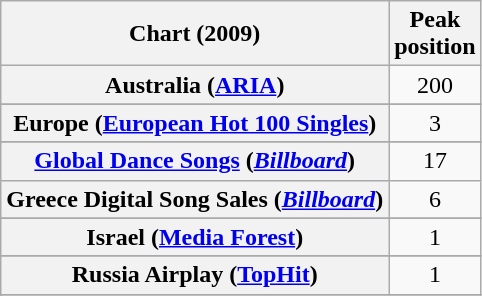<table class="wikitable sortable plainrowheaders" style="text-align:center">
<tr>
<th scope="col">Chart (2009)</th>
<th scope="col">Peak<br>position</th>
</tr>
<tr>
<th scope="row">Australia (<a href='#'>ARIA</a>)</th>
<td>200</td>
</tr>
<tr>
</tr>
<tr>
</tr>
<tr>
</tr>
<tr>
</tr>
<tr>
<th scope="row">Europe (<a href='#'>European Hot 100 Singles</a>)</th>
<td>3</td>
</tr>
<tr>
</tr>
<tr>
</tr>
<tr>
<th scope="row"><a href='#'>Global Dance Songs</a> (<em><a href='#'>Billboard</a></em>)</th>
<td>17</td>
</tr>
<tr>
<th scope="row">Greece Digital Song Sales (<em><a href='#'>Billboard</a></em>)</th>
<td>6</td>
</tr>
<tr>
</tr>
<tr>
</tr>
<tr>
<th scope="row">Israel (<a href='#'>Media Forest</a>)</th>
<td>1</td>
</tr>
<tr>
</tr>
<tr>
</tr>
<tr>
</tr>
<tr>
<th scope="row">Russia Airplay (<a href='#'>TopHit</a>)</th>
<td>1</td>
</tr>
<tr>
</tr>
<tr>
</tr>
<tr>
</tr>
<tr>
</tr>
<tr>
</tr>
</table>
